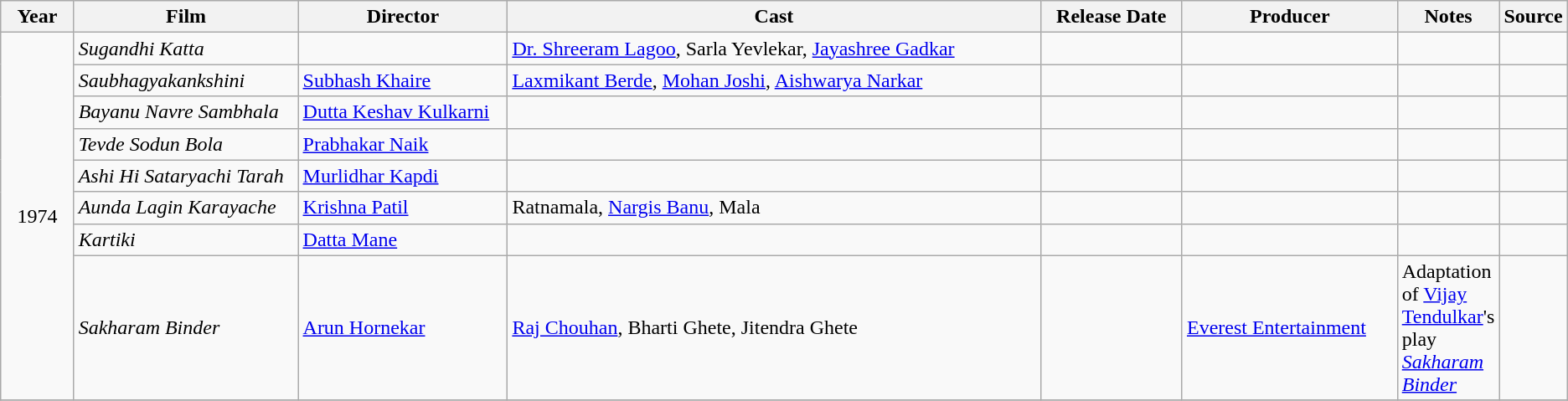<table class ="wikitable sortable collapsible">
<tr>
<th style="width: 05%;">Year</th>
<th style="width: 15%;">Film</th>
<th style="width: 15%;">Director</th>
<th style="width: 40%;" class="unsortable">Cast</th>
<th style="width: 10%;">Release Date</th>
<th style="width: 15%;" class="unsortable">Producer</th>
<th style="width: 15%;" class="unsortable">Notes</th>
<th style="width: 15%;" class="unsortable">Source</th>
</tr>
<tr>
<td rowspan=8 align="center">1974</td>
<td><em>Sugandhi Katta</em></td>
<td></td>
<td><a href='#'>Dr. Shreeram Lagoo</a>, Sarla Yevlekar, <a href='#'>Jayashree Gadkar</a></td>
<td></td>
<td></td>
<td></td>
<td></td>
</tr>
<tr>
<td><em>Saubhagyakankshini</em></td>
<td><a href='#'>Subhash Khaire</a></td>
<td><a href='#'>Laxmikant Berde</a>, <a href='#'>Mohan Joshi</a>, <a href='#'>Aishwarya Narkar</a></td>
<td></td>
<td></td>
<td></td>
<td></td>
</tr>
<tr>
<td><em>Bayanu Navre Sambhala</em></td>
<td><a href='#'>Dutta Keshav Kulkarni</a></td>
<td></td>
<td></td>
<td></td>
<td></td>
<td></td>
</tr>
<tr>
<td><em>Tevde Sodun Bola</em></td>
<td><a href='#'>Prabhakar Naik</a></td>
<td></td>
<td></td>
<td></td>
<td></td>
<td></td>
</tr>
<tr>
<td><em>Ashi Hi Sataryachi Tarah</em></td>
<td><a href='#'>Murlidhar Kapdi</a></td>
<td></td>
<td></td>
<td></td>
<td></td>
<td></td>
</tr>
<tr>
<td><em>Aunda Lagin Karayache</em></td>
<td><a href='#'>Krishna Patil</a></td>
<td>Ratnamala, <a href='#'>Nargis Banu</a>, Mala</td>
<td></td>
<td></td>
<td></td>
<td></td>
</tr>
<tr>
<td><em>Kartiki</em></td>
<td><a href='#'>Datta Mane</a></td>
<td></td>
<td></td>
<td></td>
<td></td>
<td></td>
</tr>
<tr>
<td><em>Sakharam Binder</em></td>
<td><a href='#'>Arun Hornekar</a></td>
<td><a href='#'>Raj Chouhan</a>, Bharti Ghete, Jitendra Ghete</td>
<td></td>
<td><a href='#'>Everest Entertainment</a></td>
<td>Adaptation of <a href='#'>Vijay Tendulkar</a>'s play <em><a href='#'>Sakharam Binder</a></em></td>
<td></td>
</tr>
<tr>
</tr>
</table>
